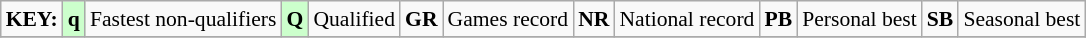<table class="wikitable" style="margin:0.5em auto; font-size:90%;">
<tr>
<td><strong>KEY:</strong></td>
<td bgcolor=ccffcc align=center><strong>q</strong></td>
<td>Fastest non-qualifiers</td>
<td bgcolor=ccffcc align=center><strong>Q</strong></td>
<td>Qualified</td>
<td align=center><strong>GR</strong></td>
<td>Games record</td>
<td align=center><strong>NR</strong></td>
<td>National record</td>
<td align=center><strong>PB</strong></td>
<td>Personal best</td>
<td align=center><strong>SB</strong></td>
<td>Seasonal best</td>
</tr>
<tr>
</tr>
</table>
